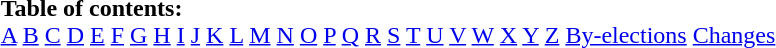<table border="0" id="toc" style="margin: 0 auto;" align=center>
<tr>
<td><strong>Table of contents:</strong><br><a href='#'>A</a> <a href='#'>B</a> <a href='#'>C</a> <a href='#'>D</a> <a href='#'>E</a> <a href='#'>F</a> <a href='#'>G</a> <a href='#'>H</a> <a href='#'>I</a> <a href='#'>J</a> <a href='#'>K</a> <a href='#'>L</a> <a href='#'>M</a> <a href='#'>N</a> <a href='#'>O</a> <a href='#'>P</a> <a href='#'>Q</a> <a href='#'>R</a> <a href='#'>S</a> <a href='#'>T</a> <a href='#'>U</a> <a href='#'>V</a> <a href='#'>W</a> <a href='#'>X</a> <a href='#'>Y</a> <a href='#'>Z</a> <a href='#'>By-elections</a> <a href='#'>Changes</a></td>
</tr>
</table>
